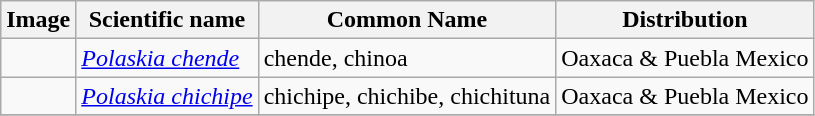<table class="wikitable">
<tr>
<th>Image</th>
<th>Scientific name</th>
<th>Common Name</th>
<th>Distribution</th>
</tr>
<tr>
<td></td>
<td><em><a href='#'>Polaskia chende</a></em></td>
<td>chende, chinoa</td>
<td>Oaxaca & Puebla Mexico</td>
</tr>
<tr>
<td></td>
<td><em><a href='#'>Polaskia chichipe</a></em></td>
<td>chichipe, chichibe, chichituna</td>
<td>Oaxaca & Puebla Mexico</td>
</tr>
<tr>
</tr>
</table>
